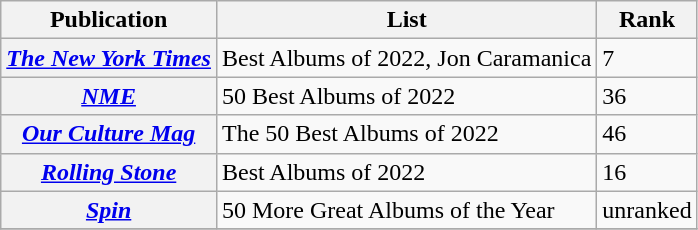<table class="wikitable sortable plainrowheaders">
<tr>
<th scope="col">Publication</th>
<th scope="col" class="unsortable">List</th>
<th scope="col" data-sort-type="number">Rank</th>
</tr>
<tr>
<th scope="row"><em><a href='#'>The New York Times</a></em></th>
<td>Best Albums of 2022, Jon Caramanica</td>
<td>7</td>
</tr>
<tr>
<th scope="row"><em><a href='#'>NME</a></em></th>
<td>50 Best Albums of 2022</td>
<td>36</td>
</tr>
<tr>
<th scope="row"><em><a href='#'>Our Culture Mag</a></em></th>
<td>The 50 Best Albums of 2022</td>
<td>46</td>
</tr>
<tr>
<th scope="row"><em><a href='#'>Rolling Stone</a></em></th>
<td>Best Albums of 2022</td>
<td>16</td>
</tr>
<tr>
<th scope="row"><em><a href='#'>Spin</a></em></th>
<td>50 More Great Albums of the Year</td>
<td>unranked</td>
</tr>
<tr>
</tr>
</table>
